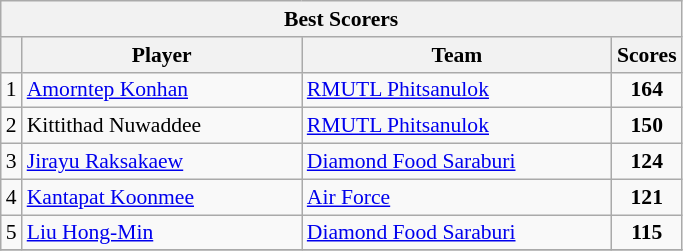<table class="wikitable sortable" style=font-size:90%>
<tr>
<th colspan=4>Best Scorers</th>
</tr>
<tr>
<th></th>
<th width=180>Player</th>
<th width=200>Team</th>
<th width=20>Scores</th>
</tr>
<tr>
<td align=center>1</td>
<td> <a href='#'>Amorntep Konhan</a></td>
<td><a href='#'>RMUTL Phitsanulok</a></td>
<td align=center><strong>164</strong></td>
</tr>
<tr>
<td align=center>2</td>
<td> Kittithad Nuwaddee</td>
<td><a href='#'>RMUTL Phitsanulok</a></td>
<td align=center><strong>150</strong></td>
</tr>
<tr>
<td align=center>3</td>
<td> <a href='#'>Jirayu Raksakaew</a></td>
<td><a href='#'>Diamond Food Saraburi</a></td>
<td align=center><strong>124</strong></td>
</tr>
<tr>
<td align=center>4</td>
<td> <a href='#'>Kantapat Koonmee</a></td>
<td><a href='#'>Air Force</a></td>
<td align=center><strong>121</strong></td>
</tr>
<tr>
<td align=center>5</td>
<td> <a href='#'>Liu Hong-Min</a></td>
<td><a href='#'>Diamond Food Saraburi</a></td>
<td align=center><strong>115</strong></td>
</tr>
<tr>
</tr>
</table>
